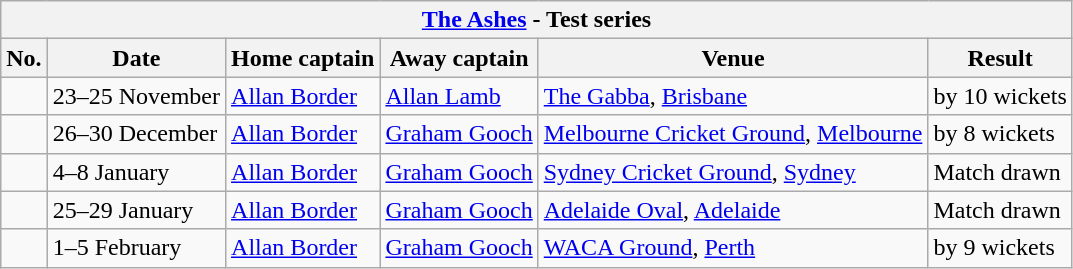<table class="wikitable">
<tr>
<th colspan="9"><a href='#'>The Ashes</a> - Test series</th>
</tr>
<tr>
<th>No.</th>
<th>Date</th>
<th>Home captain</th>
<th>Away captain</th>
<th>Venue</th>
<th>Result</th>
</tr>
<tr>
<td></td>
<td>23–25 November</td>
<td><a href='#'>Allan Border</a></td>
<td><a href='#'>Allan Lamb</a></td>
<td><a href='#'>The Gabba</a>, <a href='#'>Brisbane</a></td>
<td> by 10 wickets</td>
</tr>
<tr>
<td></td>
<td>26–30 December</td>
<td><a href='#'>Allan Border</a></td>
<td><a href='#'>Graham Gooch</a></td>
<td><a href='#'>Melbourne Cricket Ground</a>, <a href='#'>Melbourne</a></td>
<td> by 8 wickets</td>
</tr>
<tr>
<td></td>
<td>4–8 January</td>
<td><a href='#'>Allan Border</a></td>
<td><a href='#'>Graham Gooch</a></td>
<td><a href='#'>Sydney Cricket Ground</a>, <a href='#'>Sydney</a></td>
<td>Match drawn</td>
</tr>
<tr>
<td></td>
<td>25–29 January</td>
<td><a href='#'>Allan Border</a></td>
<td><a href='#'>Graham Gooch</a></td>
<td><a href='#'>Adelaide Oval</a>, <a href='#'>Adelaide</a></td>
<td>Match drawn</td>
</tr>
<tr>
<td></td>
<td>1–5 February</td>
<td><a href='#'>Allan Border</a></td>
<td><a href='#'>Graham Gooch</a></td>
<td><a href='#'>WACA Ground</a>, <a href='#'>Perth</a></td>
<td> by 9 wickets</td>
</tr>
</table>
